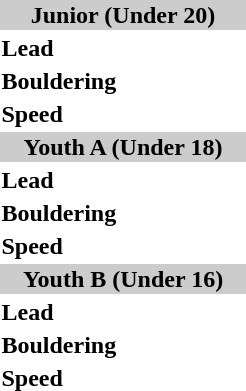<table>
<tr>
<th colspan="4" style="background-color:#CCC;">Junior (Under 20)</th>
</tr>
<tr>
<th scope=row style="text-align:left" width=150>Lead</th>
<td></td>
<td></td>
<td></td>
</tr>
<tr>
<th scope=row style="text-align:left" width=150>Bouldering</th>
<td></td>
<td></td>
<td></td>
</tr>
<tr>
<th scope=row style="text-align:left" width=150>Speed</th>
<td></td>
<td></td>
<td></td>
</tr>
<tr>
<th colspan="4" style="background-color:#CCC;">Youth A (Under 18)</th>
</tr>
<tr>
<th scope=row style="text-align:left" width=150>Lead</th>
<td></td>
<td></td>
<td></td>
</tr>
<tr>
<th scope=row style="text-align:left" width=150>Bouldering</th>
<td></td>
<td></td>
<td></td>
</tr>
<tr>
<th scope=row style="text-align:left" width=150>Speed</th>
<td></td>
<td></td>
<td></td>
</tr>
<tr>
<th colspan="4" style="background-color:#CCC;">Youth B (Under 16)</th>
</tr>
<tr>
<th scope=row style="text-align:left" width=150>Lead</th>
<td></td>
<td></td>
<td></td>
</tr>
<tr>
<th scope=row style="text-align:left" width=150>Bouldering</th>
<td></td>
<td></td>
<td></td>
</tr>
<tr>
<th scope=row style="text-align:left" width=150>Speed</th>
<td></td>
<td></td>
<td></td>
</tr>
</table>
